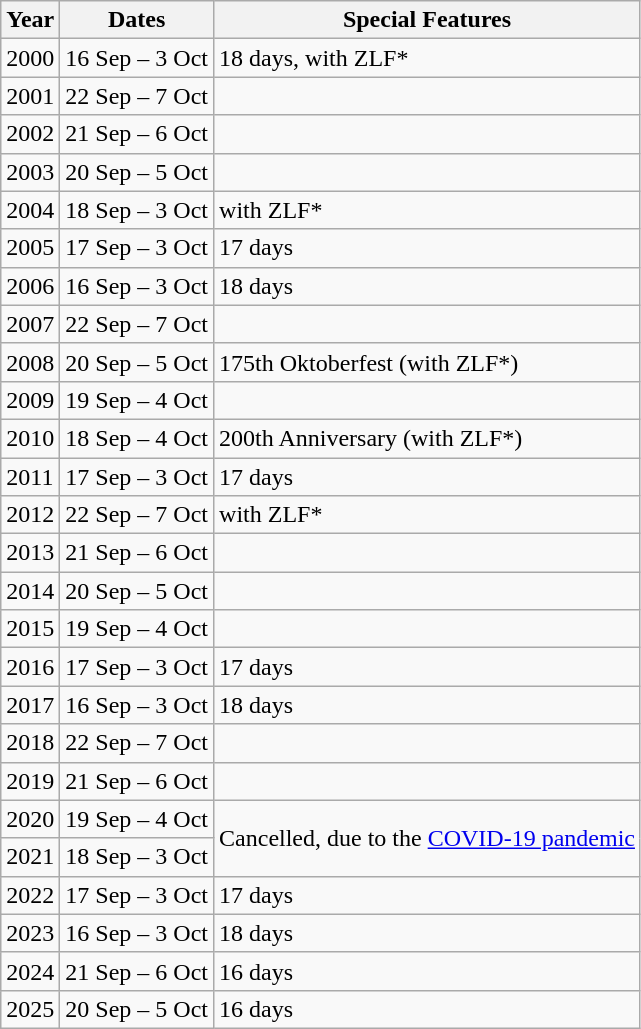<table class="wikitable">
<tr>
<th>Year</th>
<th>Dates</th>
<th>Special Features</th>
</tr>
<tr>
<td>2000</td>
<td>16 Sep – 3 Oct</td>
<td>18 days, with ZLF*</td>
</tr>
<tr>
<td>2001</td>
<td>22 Sep – 7 Oct</td>
<td></td>
</tr>
<tr>
<td>2002</td>
<td>21 Sep – 6 Oct</td>
<td></td>
</tr>
<tr>
<td>2003</td>
<td>20 Sep – 5 Oct</td>
<td></td>
</tr>
<tr>
<td>2004</td>
<td>18 Sep – 3 Oct</td>
<td>with ZLF*</td>
</tr>
<tr>
<td>2005</td>
<td>17 Sep – 3 Oct</td>
<td>17 days</td>
</tr>
<tr>
<td>2006</td>
<td>16 Sep – 3 Oct</td>
<td>18 days</td>
</tr>
<tr>
<td>2007</td>
<td>22 Sep – 7 Oct</td>
<td></td>
</tr>
<tr>
<td>2008</td>
<td>20 Sep – 5 Oct</td>
<td>175th Oktoberfest (with ZLF*)</td>
</tr>
<tr>
<td>2009</td>
<td>19 Sep – 4 Oct</td>
<td></td>
</tr>
<tr>
<td>2010</td>
<td>18 Sep – 4 Oct</td>
<td>200th Anniversary (with ZLF*)</td>
</tr>
<tr>
<td>2011</td>
<td>17 Sep – 3 Oct</td>
<td>17 days</td>
</tr>
<tr>
<td>2012</td>
<td>22 Sep – 7 Oct</td>
<td>with ZLF*</td>
</tr>
<tr>
<td>2013</td>
<td>21 Sep – 6 Oct</td>
<td></td>
</tr>
<tr>
<td>2014</td>
<td>20 Sep – 5 Oct</td>
<td></td>
</tr>
<tr>
<td>2015</td>
<td>19 Sep – 4 Oct</td>
<td></td>
</tr>
<tr>
<td>2016</td>
<td>17 Sep – 3 Oct</td>
<td>17 days</td>
</tr>
<tr>
<td>2017</td>
<td>16 Sep – 3 Oct</td>
<td>18 days</td>
</tr>
<tr>
<td>2018</td>
<td>22 Sep – 7 Oct</td>
<td></td>
</tr>
<tr>
<td>2019</td>
<td>21 Sep – 6 Oct</td>
<td></td>
</tr>
<tr>
<td>2020</td>
<td>19 Sep – 4 Oct</td>
<td rowspan=2>Cancelled, due to the <a href='#'>COVID-19 pandemic</a></td>
</tr>
<tr>
<td>2021</td>
<td>18 Sep – 3 Oct</td>
</tr>
<tr>
<td>2022</td>
<td>17 Sep – 3 Oct</td>
<td>17 days</td>
</tr>
<tr>
<td>2023</td>
<td>16 Sep – 3 Oct</td>
<td>18 days</td>
</tr>
<tr>
<td>2024</td>
<td>21 Sep – 6 Oct</td>
<td>16 days</td>
</tr>
<tr>
<td>2025</td>
<td>20 Sep – 5 Oct</td>
<td>16 days</td>
</tr>
</table>
